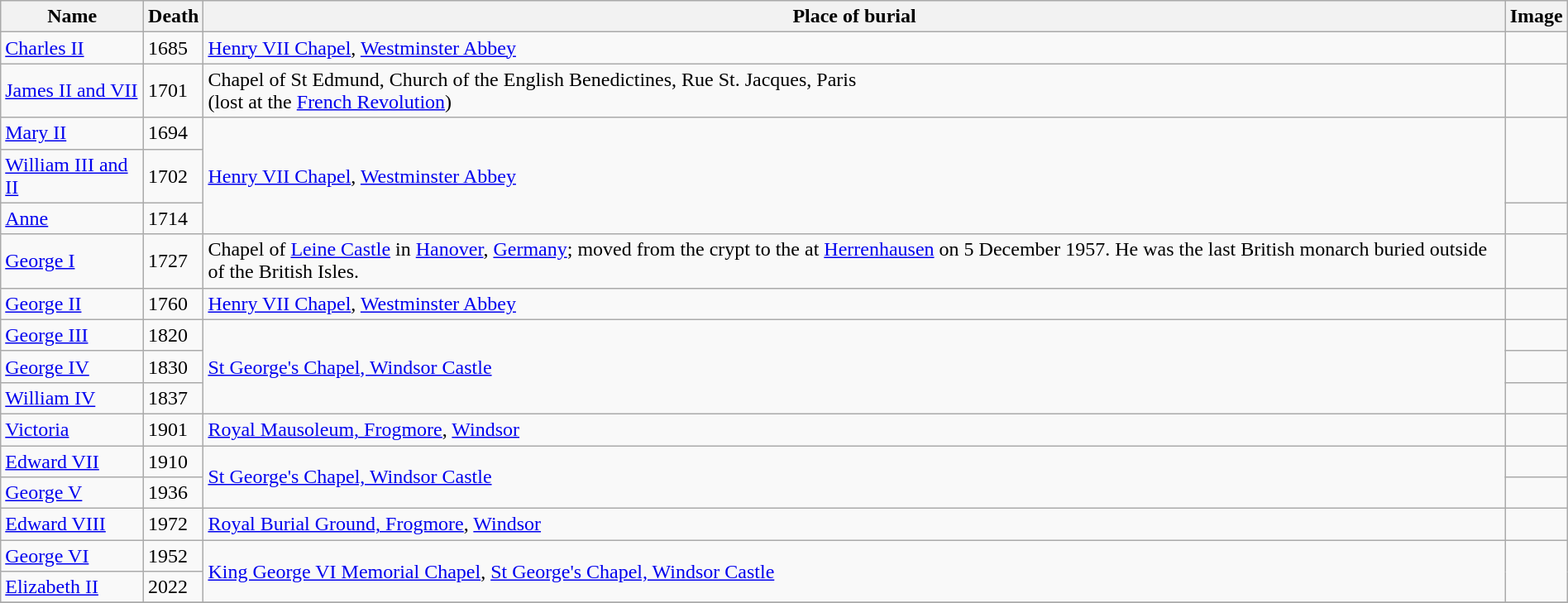<table class="wikitable" width="100%">
<tr>
<th>Name</th>
<th>Death</th>
<th>Place of burial</th>
<th>Image</th>
</tr>
<tr>
<td><a href='#'>Charles II</a></td>
<td>1685</td>
<td><a href='#'>Henry VII Chapel</a>, <a href='#'>Westminster Abbey</a></td>
<td></td>
</tr>
<tr>
<td><a href='#'>James II and VII</a></td>
<td>1701</td>
<td>Chapel of St Edmund, Church of the English Benedictines, Rue St. Jacques, Paris<br>(lost at the <a href='#'>French Revolution</a>)</td>
<td></td>
</tr>
<tr>
<td><a href='#'>Mary II</a></td>
<td>1694</td>
<td rowspan="3"><a href='#'>Henry VII Chapel</a>, <a href='#'>Westminster Abbey</a></td>
<td rowspan="2"></td>
</tr>
<tr>
<td><a href='#'>William III and II</a></td>
<td>1702</td>
</tr>
<tr>
<td><a href='#'>Anne</a></td>
<td>1714</td>
<td></td>
</tr>
<tr>
<td><a href='#'>George I</a></td>
<td>1727</td>
<td>Chapel of <a href='#'>Leine Castle</a> in <a href='#'>Hanover</a>, <a href='#'>Germany</a>; moved from the crypt to the  at <a href='#'>Herrenhausen</a> on 5 December 1957. He was the last British monarch buried outside of the British Isles.</td>
<td></td>
</tr>
<tr>
<td><a href='#'>George II</a></td>
<td>1760</td>
<td><a href='#'>Henry VII Chapel</a>, <a href='#'>Westminster Abbey</a></td>
<td></td>
</tr>
<tr>
<td><a href='#'>George III</a></td>
<td>1820</td>
<td rowspan="3"><a href='#'>St George's Chapel, Windsor Castle</a></td>
<td></td>
</tr>
<tr>
<td><a href='#'>George IV</a></td>
<td>1830</td>
<td></td>
</tr>
<tr>
<td><a href='#'>William IV</a></td>
<td>1837</td>
<td></td>
</tr>
<tr>
<td><a href='#'>Victoria</a></td>
<td>1901</td>
<td><a href='#'>Royal Mausoleum, Frogmore</a>, <a href='#'>Windsor</a></td>
<td></td>
</tr>
<tr>
<td><a href='#'>Edward VII</a></td>
<td>1910</td>
<td rowspan="2"><a href='#'>St George's Chapel, Windsor Castle</a></td>
<td></td>
</tr>
<tr>
<td><a href='#'>George V</a></td>
<td>1936</td>
<td></td>
</tr>
<tr>
<td><a href='#'>Edward VIII</a></td>
<td>1972</td>
<td><a href='#'>Royal Burial Ground, Frogmore</a>, <a href='#'>Windsor</a></td>
<td></td>
</tr>
<tr>
<td><a href='#'>George VI</a></td>
<td>1952</td>
<td rowspan="2"><a href='#'>King George VI Memorial Chapel</a>, <a href='#'>St George's Chapel, Windsor Castle</a></td>
<td rowspan="2"></td>
</tr>
<tr>
<td><a href='#'>Elizabeth II</a></td>
<td>2022</td>
</tr>
<tr>
</tr>
</table>
